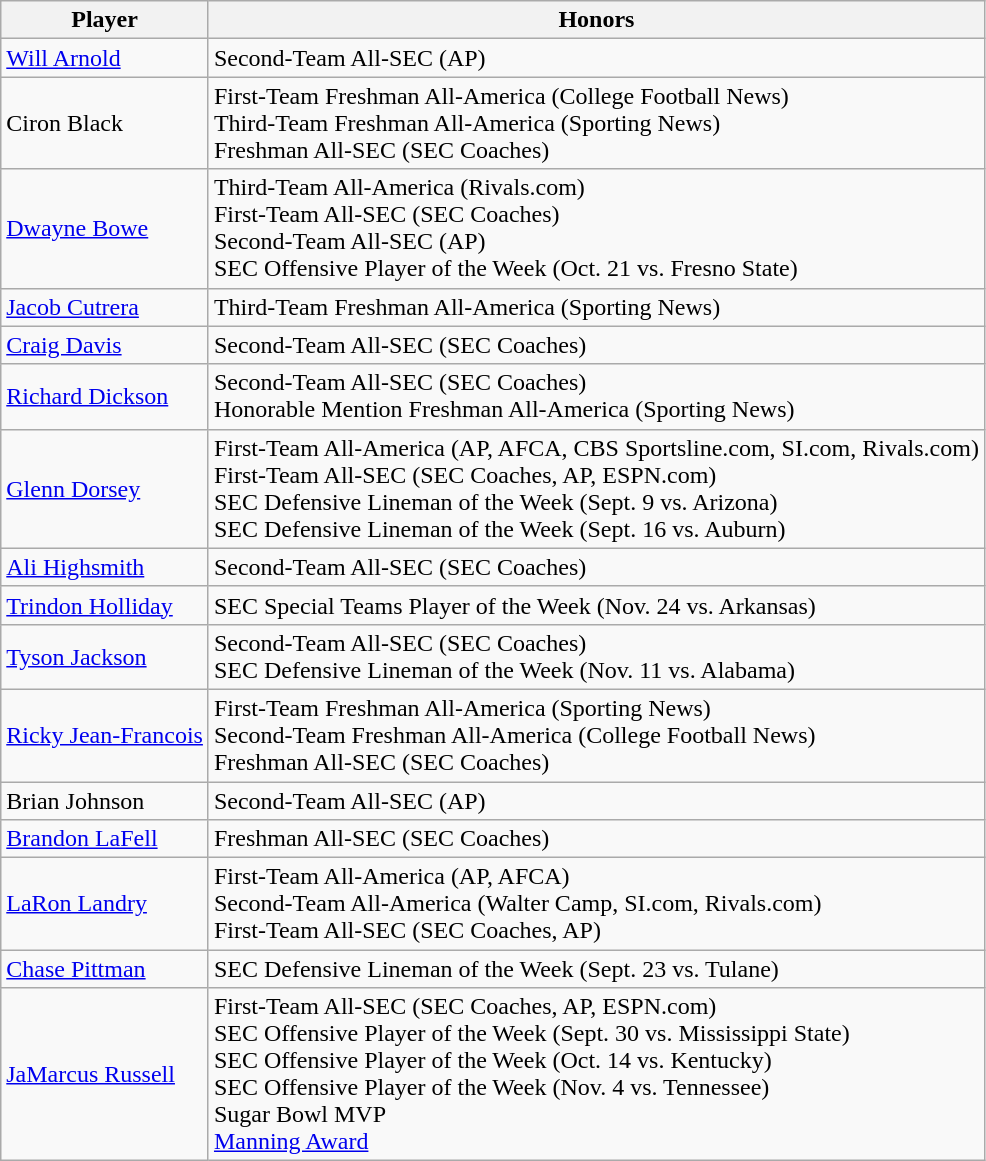<table class="wikitable">
<tr>
<th>Player</th>
<th>Honors</th>
</tr>
<tr>
<td><a href='#'>Will Arnold</a></td>
<td>Second-Team All-SEC (AP)</td>
</tr>
<tr>
<td>Ciron Black</td>
<td>First-Team Freshman All-America (College Football News)<br>Third-Team Freshman All-America (Sporting News)<br>Freshman All-SEC (SEC Coaches)</td>
</tr>
<tr>
<td><a href='#'>Dwayne Bowe</a></td>
<td>Third-Team All-America (Rivals.com)<br>First-Team All-SEC (SEC Coaches)<br>Second-Team All-SEC (AP)<br>SEC Offensive Player of the Week (Oct. 21 vs. Fresno State)</td>
</tr>
<tr>
<td><a href='#'>Jacob Cutrera</a></td>
<td>Third-Team Freshman All-America (Sporting News)</td>
</tr>
<tr>
<td><a href='#'>Craig Davis</a></td>
<td>Second-Team All-SEC (SEC Coaches)</td>
</tr>
<tr>
<td><a href='#'>Richard Dickson</a></td>
<td>Second-Team All-SEC (SEC Coaches)<br>Honorable Mention Freshman All-America (Sporting News)</td>
</tr>
<tr>
<td><a href='#'>Glenn Dorsey</a></td>
<td>First-Team All-America (AP, AFCA, CBS Sportsline.com, SI.com, Rivals.com)<br>First-Team All-SEC (SEC Coaches, AP, ESPN.com)<br>SEC Defensive Lineman of the Week (Sept. 9 vs. Arizona)<br>SEC Defensive Lineman of the Week (Sept. 16 vs. Auburn)</td>
</tr>
<tr>
<td><a href='#'>Ali Highsmith</a></td>
<td>Second-Team All-SEC (SEC Coaches)</td>
</tr>
<tr>
<td><a href='#'>Trindon Holliday</a></td>
<td>SEC Special Teams Player of the Week (Nov. 24 vs. Arkansas)</td>
</tr>
<tr>
<td><a href='#'>Tyson Jackson</a></td>
<td>Second-Team All-SEC (SEC Coaches)<br>SEC Defensive Lineman of the Week (Nov. 11 vs. Alabama)</td>
</tr>
<tr>
<td><a href='#'>Ricky Jean-Francois</a></td>
<td>First-Team Freshman All-America (Sporting News)<br>Second-Team Freshman All-America (College Football News)<br>Freshman All-SEC (SEC Coaches)</td>
</tr>
<tr>
<td>Brian Johnson</td>
<td>Second-Team All-SEC (AP)</td>
</tr>
<tr>
<td><a href='#'>Brandon LaFell</a></td>
<td>Freshman All-SEC (SEC Coaches)</td>
</tr>
<tr>
<td><a href='#'>LaRon Landry</a></td>
<td>First-Team All-America (AP, AFCA)<br>Second-Team All-America (Walter Camp, SI.com, Rivals.com)<br>First-Team All-SEC (SEC Coaches, AP)</td>
</tr>
<tr>
<td><a href='#'>Chase Pittman</a></td>
<td>SEC Defensive Lineman of the Week (Sept. 23 vs. Tulane)</td>
</tr>
<tr>
<td><a href='#'>JaMarcus Russell</a></td>
<td>First-Team All-SEC (SEC Coaches, AP, ESPN.com)<br>SEC Offensive Player of the Week (Sept. 30 vs. Mississippi State)<br>SEC Offensive Player of the Week (Oct. 14 vs. Kentucky)<br>SEC Offensive Player of the Week (Nov. 4 vs. Tennessee)<br>Sugar Bowl MVP<br><a href='#'>Manning Award</a></td>
</tr>
</table>
